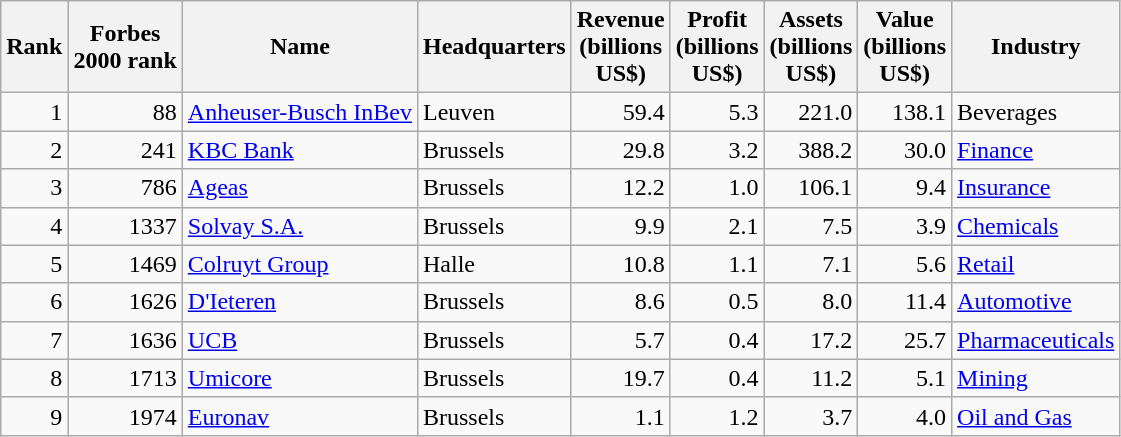<table class="wikitable sortable" style="text-align:right;">
<tr>
<th align="center">Rank</th>
<th align="center">Forbes <br>2000 rank</th>
<th align="center">Name</th>
<th align="center">Headquarters</th>
<th align="center">Revenue<br>(billions <br>US$)</th>
<th align="center">Profit<br>(billions <br>US$)</th>
<th align="center">Assets<br>(billions <br>US$)</th>
<th align="center">Value<br>(billions <br>US$)</th>
<th align="center">Industry</th>
</tr>
<tr>
<td>1</td>
<td>88</td>
<td align="left"><a href='#'>Anheuser-Busch InBev</a></td>
<td align="left">Leuven</td>
<td>59.4</td>
<td>5.3</td>
<td>221.0</td>
<td>138.1</td>
<td align="left">Beverages</td>
</tr>
<tr>
<td>2</td>
<td>241</td>
<td align="left"><a href='#'>KBC Bank</a></td>
<td align="left">Brussels</td>
<td>29.8</td>
<td>3.2</td>
<td>388.2</td>
<td>30.0</td>
<td align="left"><a href='#'>Finance</a></td>
</tr>
<tr>
<td>3</td>
<td>786</td>
<td align="left"><a href='#'>Ageas</a></td>
<td align="left">Brussels</td>
<td>12.2</td>
<td>1.0</td>
<td>106.1</td>
<td>9.4</td>
<td align="left"><a href='#'>Insurance</a></td>
</tr>
<tr>
<td>4</td>
<td>1337</td>
<td align="left"><a href='#'>Solvay S.A.</a></td>
<td align="left">Brussels</td>
<td>9.9</td>
<td>2.1</td>
<td>7.5</td>
<td>3.9</td>
<td align="left"><a href='#'>Chemicals</a></td>
</tr>
<tr>
<td>5</td>
<td>1469</td>
<td align="left"><a href='#'>Colruyt Group</a></td>
<td align="left">Halle</td>
<td>10.8</td>
<td>1.1</td>
<td>7.1</td>
<td>5.6</td>
<td align="left"><a href='#'>Retail</a></td>
</tr>
<tr>
<td>6</td>
<td>1626</td>
<td align="left"><a href='#'>D'Ieteren</a></td>
<td align="left">Brussels</td>
<td>8.6</td>
<td>0.5</td>
<td>8.0</td>
<td>11.4</td>
<td align="left"><a href='#'>Automotive</a></td>
</tr>
<tr>
<td>7</td>
<td>1636</td>
<td align="left"><a href='#'>UCB</a></td>
<td align="left">Brussels</td>
<td>5.7</td>
<td>0.4</td>
<td>17.2</td>
<td>25.7</td>
<td align="left"><a href='#'>Pharmaceuticals</a></td>
</tr>
<tr>
<td>8</td>
<td>1713</td>
<td align="left"><a href='#'>Umicore</a></td>
<td align="left">Brussels</td>
<td>19.7</td>
<td>0.4</td>
<td>11.2</td>
<td>5.1</td>
<td align="left"><a href='#'>Mining</a></td>
</tr>
<tr>
<td>9</td>
<td>1974</td>
<td align="left"><a href='#'>Euronav</a></td>
<td align="left">Brussels</td>
<td>1.1</td>
<td>1.2</td>
<td>3.7</td>
<td>4.0</td>
<td align="left"><a href='#'>Oil and Gas</a></td>
</tr>
</table>
